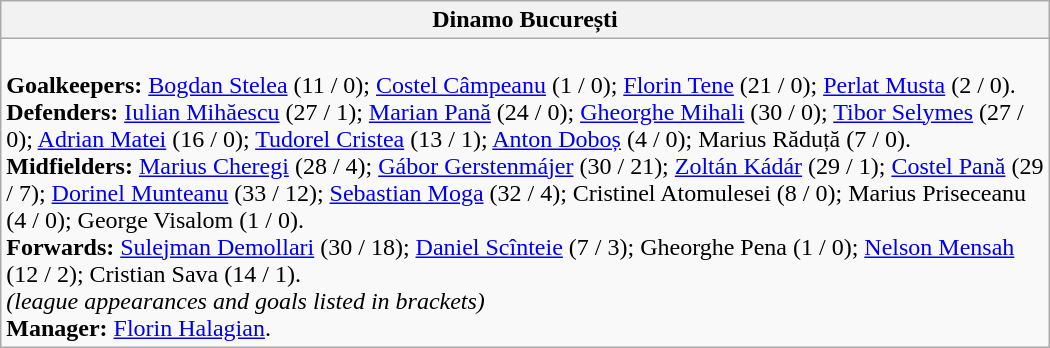<table class="wikitable" style="width:700px">
<tr>
<th>Dinamo București</th>
</tr>
<tr>
<td><br><strong>Goalkeepers:</strong> <a href='#'>Bogdan Stelea</a> (11 / 0); <a href='#'>Costel Câmpeanu</a> (1 / 0); <a href='#'>Florin Tene</a> (21 / 0); <a href='#'>Perlat Musta</a>  (2 / 0).<br>
<strong>Defenders:</strong> <a href='#'>Iulian Mihăescu</a> (27 / 1); <a href='#'>Marian Pană</a> (24 / 0); <a href='#'>Gheorghe Mihali</a> (30 / 0); <a href='#'>Tibor Selymes</a> (27 / 0); <a href='#'>Adrian Matei</a> (16 / 0); <a href='#'>Tudorel Cristea</a> (13 / 1); <a href='#'>Anton Doboș</a> (4 / 0); Marius Răduță (7 / 0).<br>
<strong>Midfielders:</strong>  <a href='#'>Marius Cheregi</a> (28 / 4); <a href='#'>Gábor Gerstenmájer</a> (30 / 21); <a href='#'>Zoltán Kádár</a> (29 / 1); <a href='#'>Costel Pană</a> (29 / 7); <a href='#'>Dorinel Munteanu</a> (33 / 12); <a href='#'>Sebastian Moga</a> (32 / 4); Cristinel Atomulesei (8 / 0); Marius Priseceanu (4 / 0); George Visalom (1 / 0).<br>
<strong>Forwards:</strong> <a href='#'>Sulejman Demollari</a>  (30 / 18); <a href='#'>Daniel Scînteie</a> (7 / 3); Gheorghe Pena (1 / 0); <a href='#'>Nelson Mensah</a>  (12 / 2); Cristian Sava (14 / 1).
<br><em>(league appearances and goals listed in brackets)</em><br><strong>Manager:</strong> <a href='#'>Florin Halagian</a>.</td>
</tr>
</table>
